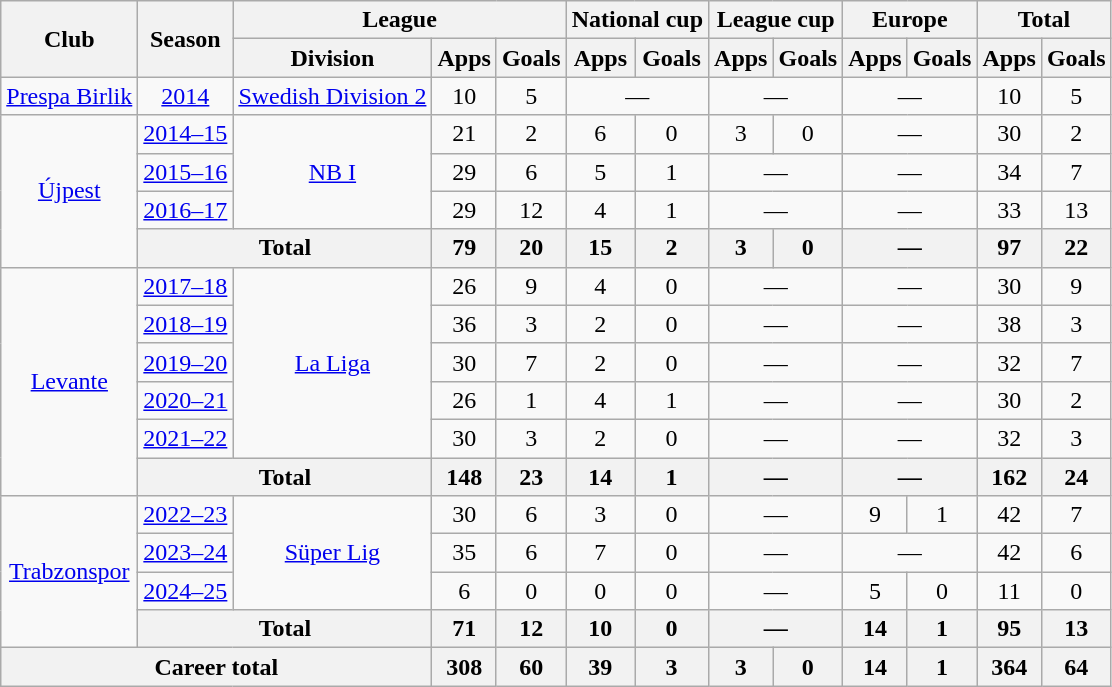<table class="wikitable" style="text-align:center">
<tr>
<th rowspan="2">Club</th>
<th rowspan="2">Season</th>
<th colspan="3">League</th>
<th colspan="2">National cup</th>
<th colspan="2">League cup</th>
<th colspan="2">Europe</th>
<th colspan="2">Total</th>
</tr>
<tr>
<th>Division</th>
<th>Apps</th>
<th>Goals</th>
<th>Apps</th>
<th>Goals</th>
<th>Apps</th>
<th>Goals</th>
<th>Apps</th>
<th>Goals</th>
<th>Apps</th>
<th>Goals</th>
</tr>
<tr>
<td><a href='#'>Prespa Birlik</a></td>
<td><a href='#'>2014</a></td>
<td><a href='#'>Swedish Division 2</a></td>
<td>10</td>
<td>5</td>
<td colspan="2">—</td>
<td colspan="2">—</td>
<td colspan="2">—</td>
<td>10</td>
<td>5</td>
</tr>
<tr>
<td rowspan="4"><a href='#'>Újpest</a></td>
<td><a href='#'>2014–15</a></td>
<td rowspan="3"><a href='#'>NB I</a></td>
<td>21</td>
<td>2</td>
<td>6</td>
<td>0</td>
<td>3</td>
<td>0</td>
<td colspan="2">—</td>
<td>30</td>
<td>2</td>
</tr>
<tr>
<td><a href='#'>2015–16</a></td>
<td>29</td>
<td>6</td>
<td>5</td>
<td>1</td>
<td colspan="2">—</td>
<td colspan="2">—</td>
<td>34</td>
<td>7</td>
</tr>
<tr>
<td><a href='#'>2016–17</a></td>
<td>29</td>
<td>12</td>
<td>4</td>
<td>1</td>
<td colspan="2">—</td>
<td colspan="2">—</td>
<td>33</td>
<td>13</td>
</tr>
<tr>
<th colspan="2">Total</th>
<th>79</th>
<th>20</th>
<th>15</th>
<th>2</th>
<th>3</th>
<th>0</th>
<th colspan="2">—</th>
<th>97</th>
<th>22</th>
</tr>
<tr>
<td rowspan="6"><a href='#'>Levante</a></td>
<td><a href='#'>2017–18</a></td>
<td rowspan="5"><a href='#'>La Liga</a></td>
<td>26</td>
<td>9</td>
<td>4</td>
<td>0</td>
<td colspan="2">—</td>
<td colspan="2">—</td>
<td>30</td>
<td>9</td>
</tr>
<tr>
<td><a href='#'>2018–19</a></td>
<td>36</td>
<td>3</td>
<td>2</td>
<td>0</td>
<td colspan="2">—</td>
<td colspan="2">—</td>
<td>38</td>
<td>3</td>
</tr>
<tr>
<td><a href='#'>2019–20</a></td>
<td>30</td>
<td>7</td>
<td>2</td>
<td>0</td>
<td colspan="2">—</td>
<td colspan="2">—</td>
<td>32</td>
<td>7</td>
</tr>
<tr>
<td><a href='#'>2020–21</a></td>
<td>26</td>
<td>1</td>
<td>4</td>
<td>1</td>
<td colspan="2">—</td>
<td colspan="2">—</td>
<td>30</td>
<td>2</td>
</tr>
<tr>
<td><a href='#'>2021–22</a></td>
<td>30</td>
<td>3</td>
<td>2</td>
<td>0</td>
<td colspan="2">—</td>
<td colspan="2">—</td>
<td>32</td>
<td>3</td>
</tr>
<tr>
<th colspan="2">Total</th>
<th>148</th>
<th>23</th>
<th>14</th>
<th>1</th>
<th colspan="2">—</th>
<th colspan="2">—</th>
<th>162</th>
<th>24</th>
</tr>
<tr>
<td rowspan="4"><a href='#'>Trabzonspor</a></td>
<td><a href='#'>2022–23</a></td>
<td rowspan="3"><a href='#'>Süper Lig</a></td>
<td>30</td>
<td>6</td>
<td>3</td>
<td>0</td>
<td colspan="2">—</td>
<td>9</td>
<td>1</td>
<td>42</td>
<td>7</td>
</tr>
<tr>
<td><a href='#'>2023–24</a></td>
<td>35</td>
<td>6</td>
<td>7</td>
<td>0</td>
<td colspan="2">—</td>
<td colspan="2">—</td>
<td>42</td>
<td>6</td>
</tr>
<tr>
<td><a href='#'>2024–25</a></td>
<td>6</td>
<td>0</td>
<td>0</td>
<td>0</td>
<td colspan="2">—</td>
<td>5</td>
<td>0</td>
<td>11</td>
<td>0</td>
</tr>
<tr>
<th colspan="2">Total</th>
<th>71</th>
<th>12</th>
<th>10</th>
<th>0</th>
<th colspan="2">—</th>
<th>14</th>
<th>1</th>
<th>95</th>
<th>13</th>
</tr>
<tr>
<th colspan="3">Career total</th>
<th>308</th>
<th>60</th>
<th>39</th>
<th>3</th>
<th>3</th>
<th>0</th>
<th>14</th>
<th>1</th>
<th>364</th>
<th>64</th>
</tr>
</table>
